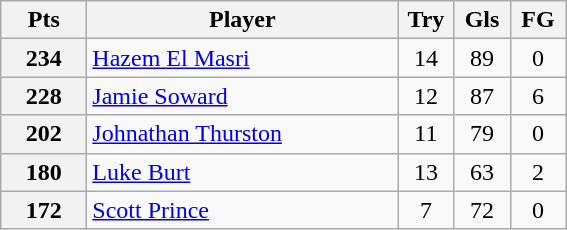<table class="wikitable" style="text-align:left;">
<tr>
<th width=50>Pts</th>
<th width=200>Player</th>
<th width=30>Try</th>
<th width=30>Gls</th>
<th width=30>FG</th>
</tr>
<tr>
<th>234</th>
<td> <a href='#'>Hazem El Masri</a></td>
<td align=center>14</td>
<td align=center>89</td>
<td align=center>0</td>
</tr>
<tr>
<th>228</th>
<td> <a href='#'>Jamie Soward</a></td>
<td align=center>12</td>
<td align=center>87</td>
<td align=center>6</td>
</tr>
<tr>
<th>202</th>
<td> <a href='#'>Johnathan Thurston</a></td>
<td align=center>11</td>
<td align=center>79</td>
<td align=center>0</td>
</tr>
<tr>
<th>180</th>
<td> <a href='#'>Luke Burt</a></td>
<td align=center>13</td>
<td align=center>63</td>
<td align=center>2</td>
</tr>
<tr>
<th>172</th>
<td> <a href='#'>Scott Prince</a></td>
<td align=center>7</td>
<td align=center>72</td>
<td align=center>0</td>
</tr>
</table>
